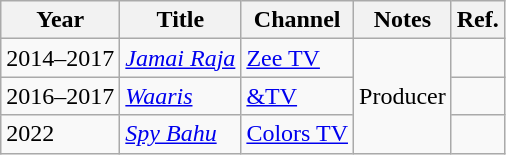<table class="wikitable">
<tr>
<th>Year</th>
<th>Title</th>
<th>Channel</th>
<th>Notes</th>
<th>Ref.</th>
</tr>
<tr>
<td>2014–2017</td>
<td><em><a href='#'>Jamai Raja</a></em></td>
<td><a href='#'>Zee TV</a></td>
<td rowspan="3">Producer</td>
<td></td>
</tr>
<tr>
<td>2016–2017</td>
<td><em><a href='#'>Waaris</a></em></td>
<td><a href='#'>&TV</a></td>
<td></td>
</tr>
<tr>
<td>2022</td>
<td><em><a href='#'>Spy Bahu</a></em></td>
<td><a href='#'>Colors TV</a></td>
<td></td>
</tr>
</table>
